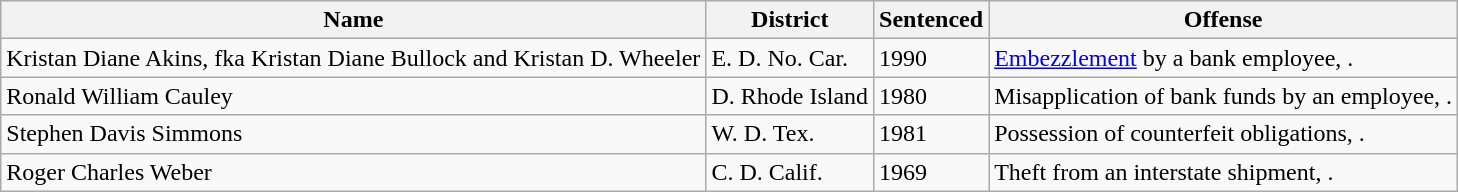<table class="wikitable">
<tr>
<th>Name</th>
<th>District</th>
<th>Sentenced</th>
<th>Offense</th>
</tr>
<tr>
<td>Kristan Diane Akins, fka Kristan Diane Bullock and Kristan D. Wheeler</td>
<td>E. D. No. Car.</td>
<td>1990</td>
<td><a href='#'>Embezzlement</a> by a bank employee, .</td>
</tr>
<tr>
<td>Ronald William Cauley</td>
<td>D. Rhode Island</td>
<td>1980</td>
<td>Misapplication of bank funds by an employee, .</td>
</tr>
<tr>
<td>Stephen Davis Simmons</td>
<td>W. D. Tex.</td>
<td>1981</td>
<td>Possession of counterfeit obligations, .</td>
</tr>
<tr>
<td>Roger Charles Weber</td>
<td>C. D. Calif.</td>
<td>1969</td>
<td>Theft from an interstate shipment, .</td>
</tr>
</table>
